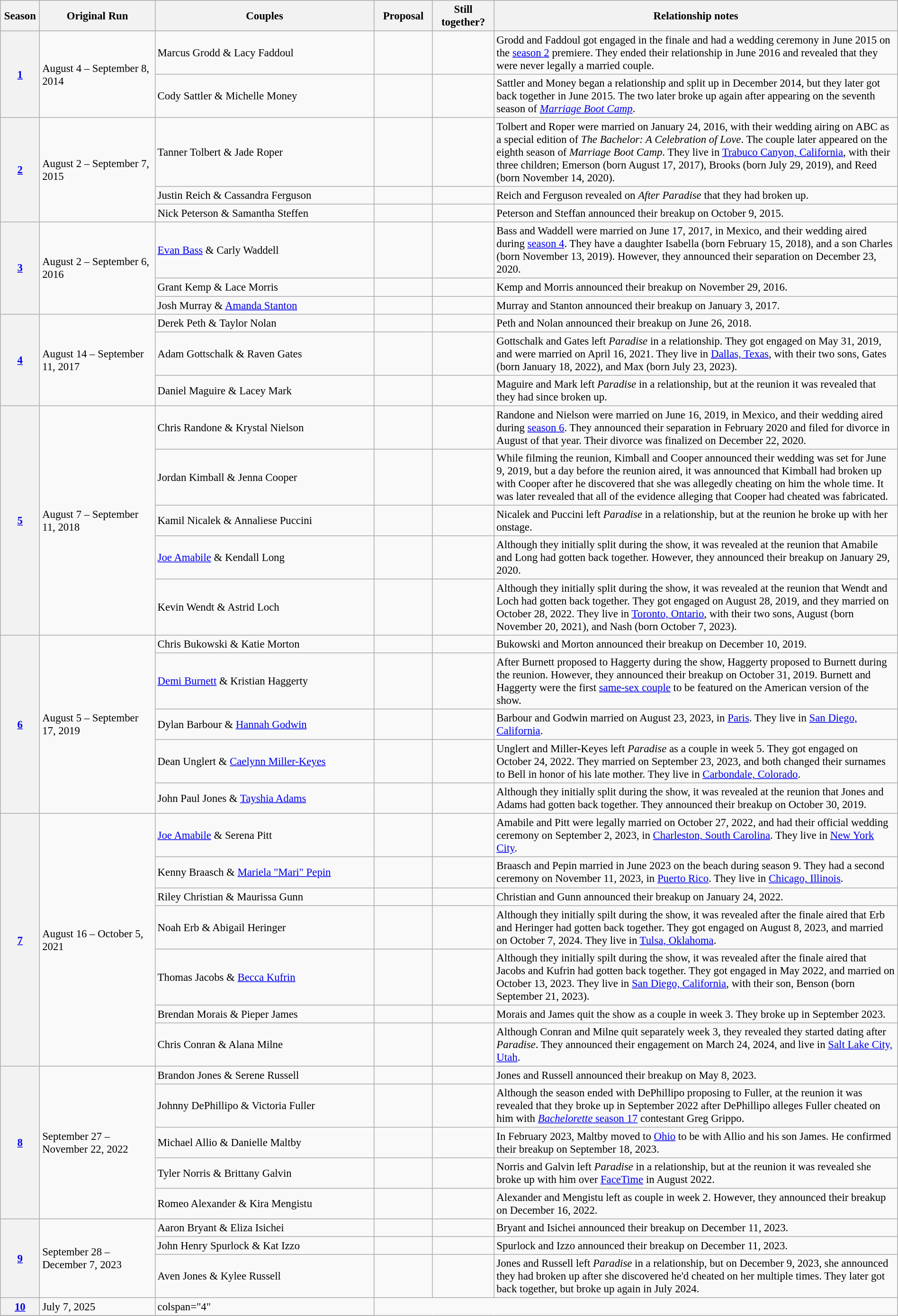<table class="wikitable plainrowheaders" style="font-size:95%; width:100%;">
<tr>
<th scope="col" style="width:1%;">Season</th>
<th scope="col" style="width:10%;">Original Run</th>
<th scope="col" width="19%">Couples</th>
<th scope="col" width="5%">Proposal</th>
<th scope="col" width="5%">Still together?</th>
<th scope="col" width="35%">Relationship notes</th>
</tr>
<tr>
<th rowspan="2"><a href='#'>1</a></th>
<td rowspan="2">August 4 – September 8, 2014</td>
<td>Marcus Grodd & Lacy Faddoul</td>
<td></td>
<td></td>
<td>Grodd and Faddoul got engaged in the finale and had a wedding ceremony in June 2015 on the <a href='#'>season 2</a> premiere. They ended their relationship in June 2016 and revealed that they were never legally a married couple.</td>
</tr>
<tr>
<td>Cody Sattler & Michelle Money</td>
<td></td>
<td></td>
<td>Sattler and Money began a relationship and split up in December 2014, but they later got back together in June 2015. The two later broke up again after appearing on the seventh season of <em><a href='#'>Marriage Boot Camp</a></em>.</td>
</tr>
<tr>
<th rowspan="3"><a href='#'>2</a></th>
<td rowspan="3">August 2 – September 7, 2015</td>
<td>Tanner Tolbert & Jade Roper</td>
<td></td>
<td></td>
<td>Tolbert and Roper were married on January 24, 2016, with their wedding airing on ABC as a special edition of <em>The Bachelor: A Celebration of Love</em>. The couple later appeared on the eighth season of <em>Marriage Boot Camp</em>.  They live in <a href='#'>Trabuco Canyon, California</a>, with their three children; Emerson (born August 17, 2017), Brooks (born July 29, 2019), and Reed (born November 14, 2020).</td>
</tr>
<tr>
<td>Justin Reich & Cassandra Ferguson</td>
<td></td>
<td></td>
<td>Reich and Ferguson revealed on <em>After Paradise</em> that they had broken up.</td>
</tr>
<tr>
<td>Nick Peterson & Samantha Steffen</td>
<td></td>
<td></td>
<td>Peterson and Steffan announced their breakup on October 9, 2015.</td>
</tr>
<tr>
<th rowspan="3"><a href='#'>3</a></th>
<td rowspan="3">August 2 – September 6, 2016</td>
<td><a href='#'>Evan Bass</a> & Carly Waddell</td>
<td></td>
<td></td>
<td>Bass and Waddell were married on June 17, 2017, in Mexico, and their wedding aired during <a href='#'>season 4</a>. They have a daughter Isabella (born February 15, 2018), and a son Charles (born November 13, 2019). However, they announced their separation on December 23, 2020.</td>
</tr>
<tr>
<td>Grant Kemp & Lace Morris</td>
<td></td>
<td></td>
<td>Kemp and Morris announced their breakup on November 29, 2016.</td>
</tr>
<tr>
<td>Josh Murray & <a href='#'>Amanda Stanton</a></td>
<td></td>
<td></td>
<td>Murray and Stanton announced their breakup on January 3, 2017.</td>
</tr>
<tr>
<th rowspan="3"><a href='#'>4</a></th>
<td rowspan="3">August 14 – September 11, 2017</td>
<td>Derek Peth & Taylor Nolan</td>
<td></td>
<td></td>
<td>Peth and Nolan announced their breakup on June 26, 2018.</td>
</tr>
<tr>
<td>Adam Gottschalk & Raven Gates</td>
<td></td>
<td></td>
<td>Gottschalk and Gates left <em>Paradise</em> in a relationship. They got engaged on May 31, 2019, and were married on April 16, 2021. They live in <a href='#'>Dallas, Texas</a>, with their two sons, Gates (born January 18, 2022), and Max (born July 23, 2023).</td>
</tr>
<tr>
<td>Daniel Maguire & Lacey Mark</td>
<td></td>
<td></td>
<td>Maguire and Mark left <em>Paradise</em> in a relationship, but at the reunion it was revealed that they had since broken up.</td>
</tr>
<tr>
<th rowspan="5"><a href='#'>5</a></th>
<td rowspan="5">August 7 – September 11, 2018</td>
<td>Chris Randone & Krystal Nielson</td>
<td></td>
<td></td>
<td>Randone and Nielson were married on June 16, 2019, in Mexico, and their wedding aired during <a href='#'>season 6</a>. They announced their separation in February 2020 and filed for divorce in August of that year. Their divorce was finalized on December 22, 2020.</td>
</tr>
<tr>
<td>Jordan Kimball & Jenna Cooper</td>
<td></td>
<td></td>
<td>While filming the reunion, Kimball and Cooper announced their wedding was set for June 9, 2019, but a day before the reunion aired, it was announced that Kimball had broken up with Cooper after he discovered that she was allegedly cheating on him the whole time.  It was later revealed that all of the evidence alleging that Cooper had cheated was fabricated.</td>
</tr>
<tr>
<td>Kamil Nicalek & Annaliese Puccini</td>
<td></td>
<td></td>
<td>Nicalek and Puccini left <em>Paradise</em> in a relationship, but at the reunion he broke up with her onstage.</td>
</tr>
<tr>
<td><a href='#'>Joe Amabile</a> & Kendall Long</td>
<td></td>
<td></td>
<td>Although they initially split during the show, it was revealed at the reunion that Amabile and Long had gotten back together. However, they announced their breakup on January 29, 2020.</td>
</tr>
<tr>
<td>Kevin Wendt & Astrid Loch</td>
<td></td>
<td></td>
<td>Although they initially split during the show, it was revealed at the reunion that Wendt and Loch had gotten back together. They got engaged on August 28, 2019, and they married on October 28, 2022. They live in <a href='#'>Toronto, Ontario</a>, with their two sons, August (born November 20, 2021), and Nash (born October 7, 2023).</td>
</tr>
<tr>
<th rowspan="5"><a href='#'>6</a></th>
<td rowspan="5">August 5 – September 17, 2019</td>
<td>Chris Bukowski & Katie Morton</td>
<td></td>
<td></td>
<td>Bukowski and Morton announced their breakup on December 10, 2019.</td>
</tr>
<tr>
<td><a href='#'>Demi Burnett</a> & Kristian Haggerty</td>
<td></td>
<td></td>
<td>After Burnett proposed to Haggerty during the show, Haggerty proposed to Burnett during the reunion. However, they announced their breakup on October 31, 2019. Burnett and Haggerty were the first <a href='#'>same-sex couple</a> to be featured on the American version of the show.</td>
</tr>
<tr>
<td>Dylan Barbour & <a href='#'>Hannah Godwin</a></td>
<td></td>
<td></td>
<td>Barbour and Godwin married on August 23, 2023, in <a href='#'>Paris</a>. They live in <a href='#'>San Diego, California</a>.</td>
</tr>
<tr>
<td>Dean Unglert & <a href='#'>Caelynn Miller-Keyes</a></td>
<td></td>
<td></td>
<td>Unglert and Miller-Keyes left <em>Paradise</em> as a couple in week 5. They got engaged on October 24, 2022. They married on September 23, 2023, and both changed their surnames to Bell in honor of his late mother. They live in <a href='#'>Carbondale, Colorado</a>.</td>
</tr>
<tr>
<td>John Paul Jones & <a href='#'>Tayshia Adams</a></td>
<td></td>
<td></td>
<td>Although they initially split during the show, it was revealed at the reunion that Jones and Adams had gotten back together. They announced their breakup on October 30, 2019.</td>
</tr>
<tr>
<th rowspan="7"><a href='#'>7</a></th>
<td rowspan="7">August 16 – October 5, 2021</td>
<td><a href='#'>Joe Amabile</a> & Serena Pitt</td>
<td></td>
<td></td>
<td>Amabile and Pitt were legally married on October 27, 2022, and had their official wedding ceremony on September 2, 2023, in <a href='#'>Charleston, South Carolina</a>. They live in <a href='#'>New York City</a>.</td>
</tr>
<tr>
<td>Kenny Braasch & <a href='#'>Mariela "Mari" Pepin</a></td>
<td></td>
<td></td>
<td>Braasch and Pepin married in June 2023 on the beach during season 9. They had a second ceremony on November 11, 2023, in <a href='#'>Puerto Rico</a>. They live in <a href='#'>Chicago, Illinois</a>.</td>
</tr>
<tr>
<td>Riley Christian & Maurissa Gunn</td>
<td></td>
<td></td>
<td>Christian and Gunn announced their breakup on January 24, 2022.</td>
</tr>
<tr>
<td>Noah Erb & Abigail Heringer</td>
<td></td>
<td></td>
<td>Although they initially spilt during the show, it was revealed after the finale aired that Erb and Heringer had gotten back together. They got engaged on August 8, 2023, and married on October 7, 2024. They live in <a href='#'>Tulsa, Oklahoma</a>.</td>
</tr>
<tr>
<td>Thomas Jacobs & <a href='#'>Becca Kufrin</a></td>
<td></td>
<td></td>
<td>Although they initially spilt during the show, it was revealed after the finale aired that Jacobs and Kufrin had gotten back together. They got engaged in May 2022, and married on October 13, 2023.  They live in <a href='#'>San Diego, California</a>, with their son, Benson (born September 21, 2023).</td>
</tr>
<tr>
<td>Brendan Morais & Pieper James</td>
<td></td>
<td></td>
<td>Morais and James quit the show as a couple in week 3. They broke up in September 2023.</td>
</tr>
<tr>
<td>Chris Conran & Alana Milne</td>
<td></td>
<td></td>
<td>Although Conran and Milne quit separately week 3, they revealed they started dating after <em>Paradise</em>. They announced their engagement on March 24, 2024, and live in <a href='#'>Salt Lake City, Utah</a>.</td>
</tr>
<tr>
<th rowspan="5"><a href='#'>8</a></th>
<td rowspan="5">September 27 – November 22, 2022</td>
<td>Brandon Jones & Serene Russell</td>
<td></td>
<td></td>
<td>Jones and Russell announced their breakup on May 8, 2023.</td>
</tr>
<tr>
<td>Johnny DePhillipo & Victoria Fuller</td>
<td></td>
<td></td>
<td>Although the season ended with DePhillipo proposing to Fuller, at the reunion it was revealed that they broke up in September 2022 after DePhillipo alleges Fuller cheated on him with <a href='#'><em>Bachelorette</em> season 17</a> contestant Greg Grippo.</td>
</tr>
<tr>
<td>Michael Allio & Danielle Maltby</td>
<td></td>
<td></td>
<td>In February 2023, Maltby moved to <a href='#'>Ohio</a> to be with Allio and his son James. He confirmed their breakup on September 18, 2023.</td>
</tr>
<tr>
<td>Tyler Norris & Brittany Galvin</td>
<td></td>
<td></td>
<td>Norris and Galvin left <em>Paradise</em> in a relationship, but at the reunion it was revealed she broke up with him over <a href='#'>FaceTime</a> in August 2022.</td>
</tr>
<tr>
<td>Romeo Alexander & Kira Mengistu</td>
<td></td>
<td></td>
<td>Alexander and Mengistu left as couple in week 2. However, they announced their breakup on December 16, 2022.</td>
</tr>
<tr>
<th rowspan="3"><a href='#'>9</a></th>
<td rowspan="3">September 28 – December 7, 2023</td>
<td>Aaron Bryant & Eliza Isichei</td>
<td></td>
<td></td>
<td>Bryant and Isichei announced their breakup on December 11, 2023.</td>
</tr>
<tr>
<td>John Henry Spurlock & Kat Izzo</td>
<td></td>
<td></td>
<td>Spurlock and Izzo announced their breakup on December 11, 2023.</td>
</tr>
<tr>
<td>Aven Jones & Kylee Russell</td>
<td></td>
<td></td>
<td>Jones and Russell left <em>Paradise</em> in a relationship, but on December 9, 2023, she announced they had broken up after she discovered he'd cheated on her multiple times. They later got back together, but broke up again in July 2024.</td>
</tr>
<tr>
<th><a href='#'>10</a></th>
<td>July 7, 2025</td>
<td>colspan="4" </td>
</tr>
<tr>
</tr>
</table>
